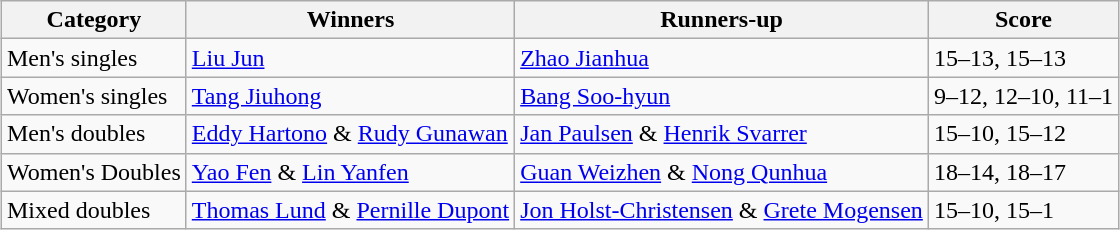<table class=wikitable style="margin:auto;">
<tr>
<th>Category</th>
<th>Winners</th>
<th>Runners-up</th>
<th>Score</th>
</tr>
<tr>
<td>Men's singles</td>
<td> <a href='#'>Liu Jun</a></td>
<td> <a href='#'>Zhao Jianhua</a></td>
<td>15–13, 15–13</td>
</tr>
<tr>
<td>Women's singles</td>
<td> <a href='#'>Tang Jiuhong</a></td>
<td> <a href='#'>Bang Soo-hyun</a></td>
<td>9–12, 12–10, 11–1</td>
</tr>
<tr>
<td>Men's doubles</td>
<td> <a href='#'>Eddy Hartono</a> & <a href='#'>Rudy Gunawan</a></td>
<td> <a href='#'>Jan Paulsen</a> & <a href='#'>Henrik Svarrer</a></td>
<td>15–10, 15–12</td>
</tr>
<tr>
<td>Women's Doubles</td>
<td> <a href='#'>Yao Fen</a> & <a href='#'>Lin Yanfen</a></td>
<td> <a href='#'>Guan Weizhen</a> & <a href='#'>Nong Qunhua</a></td>
<td>18–14, 18–17</td>
</tr>
<tr>
<td>Mixed doubles</td>
<td> <a href='#'>Thomas Lund</a> & <a href='#'>Pernille Dupont</a></td>
<td> <a href='#'>Jon Holst-Christensen</a> & <a href='#'>Grete Mogensen</a></td>
<td>15–10, 15–1</td>
</tr>
</table>
